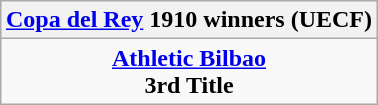<table class="wikitable" style="text-align: center; margin: 0 auto;">
<tr>
<th><a href='#'>Copa del Rey</a> 1910 winners (UECF)</th>
</tr>
<tr>
<td><strong><a href='#'>Athletic Bilbao</a></strong><br><strong>3rd Title</strong></td>
</tr>
</table>
